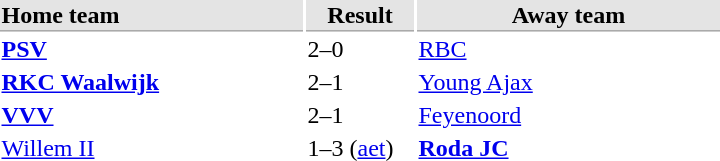<table>
<tr bgcolor="#E4E4E4">
<th style="border-bottom:1px solid #AAAAAA" width="200" align="left">Home team</th>
<th style="border-bottom:1px solid #AAAAAA" width="70" align="center">Result</th>
<th style="border-bottom:1px solid #AAAAAA" width="200">Away team</th>
</tr>
<tr>
<td><strong><a href='#'>PSV</a></strong></td>
<td>2–0</td>
<td><a href='#'>RBC</a></td>
</tr>
<tr>
<td><strong><a href='#'>RKC Waalwijk</a></strong></td>
<td>2–1</td>
<td><a href='#'>Young Ajax</a></td>
</tr>
<tr>
<td><strong><a href='#'>VVV</a></strong></td>
<td>2–1</td>
<td><a href='#'>Feyenoord</a></td>
</tr>
<tr>
<td><a href='#'>Willem II</a></td>
<td>1–3 (<a href='#'>aet</a>)</td>
<td><strong><a href='#'>Roda JC</a></strong></td>
</tr>
</table>
